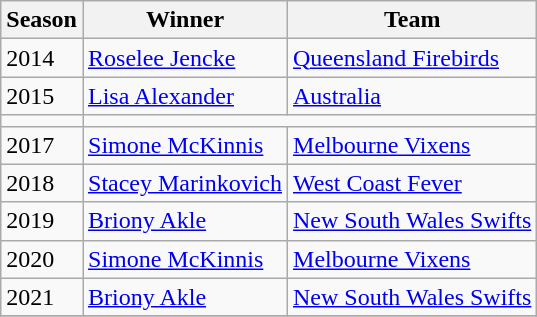<table class="wikitable collapsible">
<tr>
<th>Season</th>
<th>Winner</th>
<th>Team</th>
</tr>
<tr>
<td>2014 </td>
<td><a href='#'>Roselee Jencke</a></td>
<td><a href='#'>Queensland Firebirds</a></td>
</tr>
<tr>
<td>2015 </td>
<td><a href='#'>Lisa Alexander</a></td>
<td><a href='#'>Australia</a></td>
</tr>
<tr>
<td></td>
</tr>
<tr>
<td>2017 </td>
<td><a href='#'>Simone McKinnis</a></td>
<td><a href='#'>Melbourne Vixens</a></td>
</tr>
<tr>
<td>2018 </td>
<td><a href='#'>Stacey Marinkovich</a></td>
<td><a href='#'>West Coast Fever</a></td>
</tr>
<tr>
<td>2019 </td>
<td><a href='#'>Briony Akle</a></td>
<td><a href='#'>New South Wales Swifts</a></td>
</tr>
<tr>
<td>2020 </td>
<td><a href='#'>Simone McKinnis</a></td>
<td><a href='#'>Melbourne Vixens</a></td>
</tr>
<tr>
<td>2021</td>
<td><a href='#'>Briony Akle</a></td>
<td><a href='#'>New South Wales Swifts</a></td>
</tr>
<tr>
</tr>
</table>
